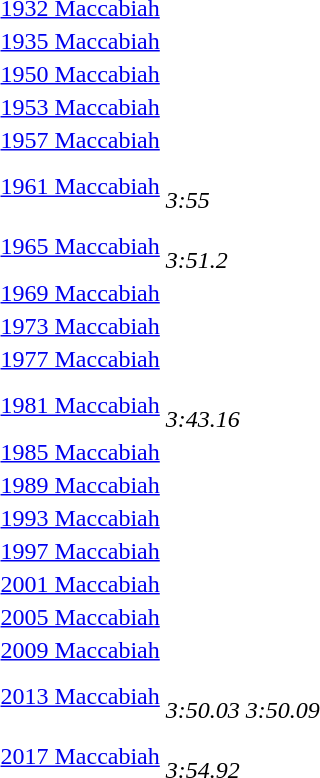<table>
<tr valign="top">
<td><a href='#'>1932 Maccabiah</a></td>
<td></td>
<td></td>
<td></td>
</tr>
<tr>
<td><a href='#'>1935 Maccabiah</a></td>
<td></td>
<td></td>
<td></td>
</tr>
<tr>
<td><a href='#'>1950 Maccabiah</a></td>
<td></td>
<td></td>
<td></td>
</tr>
<tr>
<td><a href='#'>1953 Maccabiah</a></td>
<td></td>
<td></td>
<td></td>
</tr>
<tr>
<td><a href='#'>1957 Maccabiah</a></td>
<td></td>
<td></td>
<td></td>
</tr>
<tr>
<td><a href='#'>1961 Maccabiah</a></td>
<td><br><em>3:55 </em></td>
<td></td>
<td></td>
</tr>
<tr>
<td><a href='#'>1965 Maccabiah</a></td>
<td><br><em>3:51.2 </em></td>
<td></td>
<td></td>
</tr>
<tr>
<td><a href='#'>1969 Maccabiah</a></td>
<td></td>
<td></td>
<td></td>
</tr>
<tr>
<td><a href='#'>1973 Maccabiah</a></td>
<td></td>
<td></td>
<td></td>
</tr>
<tr>
<td><a href='#'>1977 Maccabiah</a></td>
<td></td>
<td></td>
<td></td>
</tr>
<tr>
<td><a href='#'>1981 Maccabiah</a></td>
<td><br><em>3:43.16 </em></td>
<td></td>
<td></td>
</tr>
<tr>
<td><a href='#'>1985 Maccabiah</a></td>
<td></td>
<td></td>
<td></td>
</tr>
<tr>
<td><a href='#'>1989 Maccabiah</a></td>
<td></td>
<td></td>
<td></td>
</tr>
<tr>
<td><a href='#'>1993 Maccabiah</a></td>
<td></td>
<td></td>
<td></td>
</tr>
<tr>
<td><a href='#'>1997 Maccabiah</a></td>
<td></td>
<td></td>
<td></td>
</tr>
<tr>
<td><a href='#'>2001 Maccabiah</a></td>
<td></td>
<td></td>
<td></td>
</tr>
<tr>
<td><a href='#'>2005 Maccabiah</a></td>
<td></td>
<td></td>
<td></td>
</tr>
<tr>
<td><a href='#'>2009 Maccabiah</a></td>
<td></td>
<td></td>
<td></td>
</tr>
<tr>
<td><a href='#'>2013 Maccabiah</a></td>
<td><br><em>3:50.03</em></td>
<td><br><em>3:50.09</em></td>
<td></td>
</tr>
<tr>
<td><a href='#'>2017 Maccabiah</a></td>
<td><br><em>3:54.92</em></td>
<td></td>
<td></td>
</tr>
</table>
